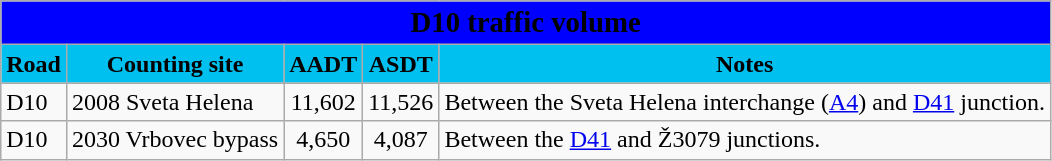<table class="wikitable">
<tr>
<td colspan=5 bgcolor=blue align=center style=margin-top:15><span><big><strong>D10 traffic volume</strong></big></span></td>
</tr>
<tr>
<td align=center bgcolor=00c0f0><strong>Road</strong></td>
<td align=center bgcolor=00c0f0><strong>Counting site</strong></td>
<td align=center bgcolor=00c0f0><strong>AADT</strong></td>
<td align=center bgcolor=00c0f0><strong>ASDT</strong></td>
<td align=center bgcolor=00c0f0><strong>Notes</strong></td>
</tr>
<tr>
<td> D10</td>
<td>2008 Sveta Helena</td>
<td align=center>11,602</td>
<td align=center>11,526</td>
<td>Between the Sveta Helena interchange (<a href='#'>A4</a>) and <a href='#'>D41</a> junction.</td>
</tr>
<tr>
<td> D10</td>
<td>2030 Vrbovec bypass</td>
<td align=center>4,650</td>
<td align=center>4,087</td>
<td>Between the <a href='#'>D41</a> and Ž3079 junctions.</td>
</tr>
</table>
